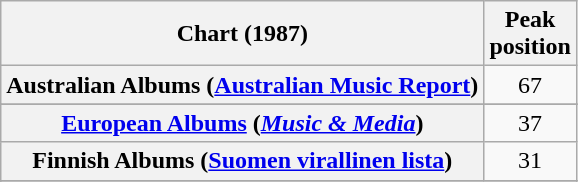<table class="wikitable sortable plainrowheaders" style="text-align:center">
<tr>
<th scope="col">Chart (1987)</th>
<th scope="col">Peak<br>position</th>
</tr>
<tr>
<th scope="row">Australian Albums (<a href='#'>Australian Music Report</a>)</th>
<td>67</td>
</tr>
<tr>
</tr>
<tr>
</tr>
<tr>
<th scope="row"><a href='#'>European Albums</a> (<em><a href='#'>Music & Media</a></em>)</th>
<td>37</td>
</tr>
<tr>
<th scope="row">Finnish Albums (<a href='#'>Suomen virallinen lista</a>)</th>
<td>31</td>
</tr>
<tr>
</tr>
<tr>
</tr>
<tr>
</tr>
<tr>
</tr>
<tr>
</tr>
</table>
